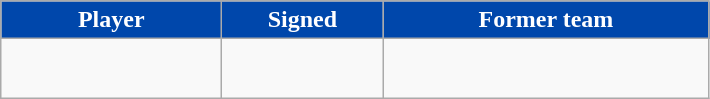<table class="wikitable" style="text-align: center">
<tr align="center" bgcolor="#dddddd">
<td style="background:#0047AB;color:white; width:140px"><strong>Player</strong></td>
<td style="background:#0047AB;color:white; width:100px"><strong>Signed</strong></td>
<td style="background:#0047AB;color:white; width:210px"><strong>Former team</strong></td>
</tr>
<tr style="height:40px">
<td></td>
<td></td>
<td></td>
</tr>
</table>
